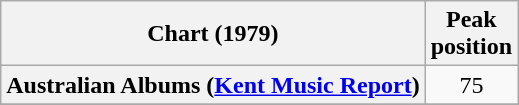<table class="wikitable sortable plainrowheaders">
<tr>
<th>Chart (1979)</th>
<th>Peak<br>position</th>
</tr>
<tr>
<th scope="row">Australian Albums (<a href='#'>Kent Music Report</a>)</th>
<td align="center">75</td>
</tr>
<tr>
</tr>
<tr>
</tr>
<tr>
</tr>
</table>
